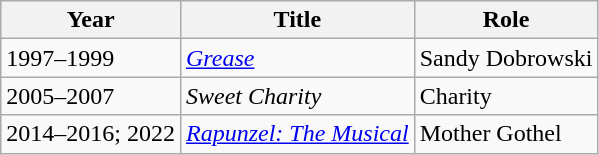<table class="wikitable">
<tr>
<th>Year</th>
<th>Title</th>
<th>Role</th>
</tr>
<tr>
<td>1997–1999</td>
<td><em><a href='#'>Grease</a></em></td>
<td>Sandy Dobrowski</td>
</tr>
<tr>
<td>2005–2007</td>
<td><em>Sweet Charity</em></td>
<td>Charity</td>
</tr>
<tr>
<td>2014–2016; 2022</td>
<td><em><a href='#'>Rapunzel: The Musical</a></em></td>
<td>Mother Gothel</td>
</tr>
</table>
